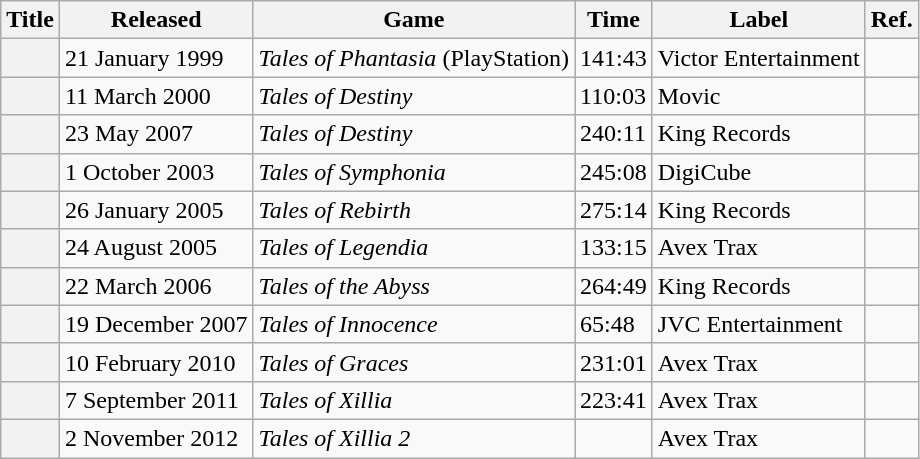<table class="wikitable sortable">
<tr>
<th>Title</th>
<th data-sort-type="isoDate">Released</th>
<th>Game</th>
<th>Time</th>
<th>Label</th>
<th>Ref.</th>
</tr>
<tr>
<th></th>
<td data-sort-value="1999-01-21">21 January 1999</td>
<td><em>Tales of Phantasia</em> (PlayStation)</td>
<td>141:43</td>
<td>Victor Entertainment</td>
<td></td>
</tr>
<tr>
<th></th>
<td data-sort-value="2000-03-11">11 March 2000</td>
<td><em>Tales of Destiny</em></td>
<td>110:03</td>
<td>Movic</td>
<td></td>
</tr>
<tr>
<th></th>
<td data-sort-value="2007-05-23">23 May 2007</td>
<td><em>Tales of Destiny</em></td>
<td>240:11</td>
<td>King Records</td>
<td></td>
</tr>
<tr>
<th></th>
<td data-sort-value="2003-10-01">1 October 2003</td>
<td><em>Tales of Symphonia</em></td>
<td>245:08</td>
<td>DigiCube</td>
<td></td>
</tr>
<tr>
<th></th>
<td data-sort-value="2005-01-26">26 January 2005</td>
<td><em>Tales of Rebirth</em></td>
<td>275:14</td>
<td>King Records</td>
<td></td>
</tr>
<tr>
<th></th>
<td data-sort-value="2005-08-24">24 August 2005</td>
<td><em>Tales of Legendia</em></td>
<td>133:15</td>
<td>Avex Trax</td>
<td></td>
</tr>
<tr>
<th></th>
<td data-sort-value="2006-03-22">22 March 2006</td>
<td><em>Tales of the Abyss</em></td>
<td>264:49</td>
<td>King Records</td>
<td></td>
</tr>
<tr>
<th></th>
<td data-sort-value="2007-12-19">19 December 2007</td>
<td><em>Tales of Innocence</em></td>
<td>65:48</td>
<td>JVC Entertainment</td>
<td></td>
</tr>
<tr>
<th></th>
<td data-sort-value="2010-02-10">10 February 2010</td>
<td><em>Tales of Graces</em></td>
<td>231:01</td>
<td>Avex Trax</td>
<td></td>
</tr>
<tr>
<th></th>
<td data-sort-value="2011-09-07">7 September 2011</td>
<td><em>Tales of Xillia</em></td>
<td>223:41</td>
<td>Avex Trax</td>
<td></td>
</tr>
<tr>
<th></th>
<td data-sort-value="2012-11-02">2 November 2012</td>
<td><em>Tales of Xillia 2</em></td>
<td></td>
<td>Avex Trax</td>
<td></td>
</tr>
</table>
